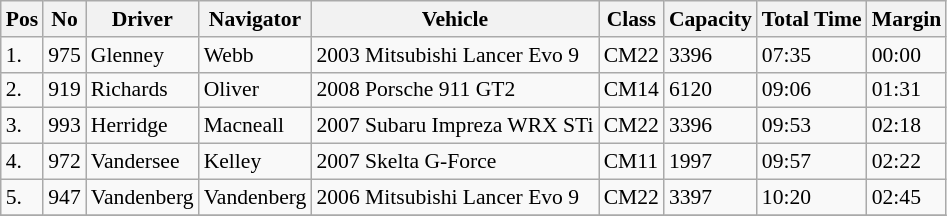<table class="wikitable sortable" style="font-size: 90%;">
<tr>
<th>Pos</th>
<th>No</th>
<th>Driver</th>
<th>Navigator</th>
<th>Vehicle</th>
<th>Class</th>
<th>Capacity</th>
<th>Total Time</th>
<th>Margin</th>
</tr>
<tr>
<td>1.</td>
<td>975</td>
<td> Glenney</td>
<td> Webb</td>
<td>2003 Mitsubishi Lancer Evo 9</td>
<td>CM22</td>
<td>3396</td>
<td>07:35</td>
<td>00:00</td>
</tr>
<tr>
<td>2.</td>
<td>919</td>
<td> Richards</td>
<td> Oliver</td>
<td>2008 Porsche 911 GT2</td>
<td>CM14</td>
<td>6120</td>
<td>09:06</td>
<td>01:31</td>
</tr>
<tr>
<td>3.</td>
<td>993</td>
<td> Herridge</td>
<td> Macneall</td>
<td>2007 Subaru Impreza WRX STi</td>
<td>CM22</td>
<td>3396</td>
<td>09:53</td>
<td>02:18</td>
</tr>
<tr>
<td>4.</td>
<td>972</td>
<td> Vandersee</td>
<td> Kelley</td>
<td>2007 Skelta G-Force</td>
<td>CM11</td>
<td>1997</td>
<td>09:57</td>
<td>02:22</td>
</tr>
<tr>
<td>5.</td>
<td>947</td>
<td> Vandenberg</td>
<td> Vandenberg</td>
<td>2006 Mitsubishi Lancer Evo 9</td>
<td>CM22</td>
<td>3397</td>
<td>10:20</td>
<td>02:45</td>
</tr>
<tr>
</tr>
</table>
